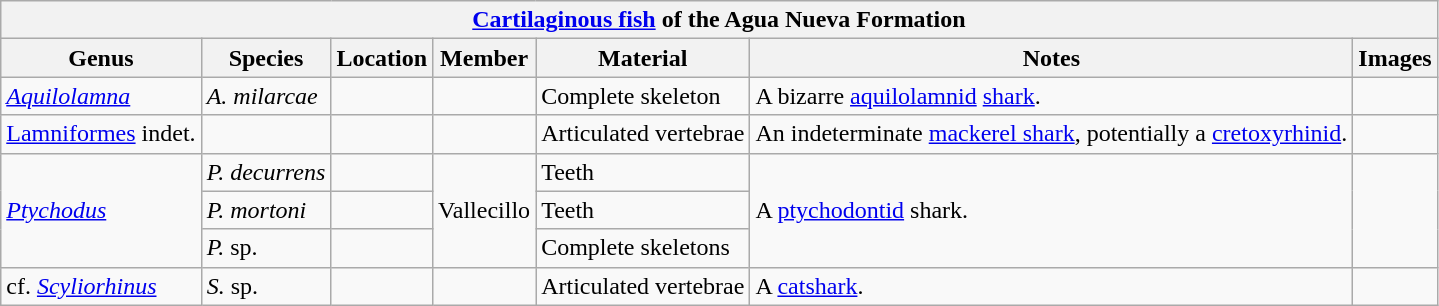<table class="wikitable" align="center">
<tr>
<th colspan="7" align="center"><a href='#'>Cartilaginous fish</a> of the Agua Nueva Formation</th>
</tr>
<tr>
<th>Genus</th>
<th>Species</th>
<th>Location</th>
<th>Member</th>
<th>Material</th>
<th>Notes</th>
<th>Images</th>
</tr>
<tr>
<td><em><a href='#'>Aquilolamna</a></em></td>
<td><em>A. milarcae</em></td>
<td></td>
<td></td>
<td>Complete skeleton</td>
<td>A bizarre <a href='#'>aquilolamnid</a> <a href='#'>shark</a>.</td>
<td></td>
</tr>
<tr>
<td><a href='#'>Lamniformes</a> indet.</td>
<td></td>
<td></td>
<td></td>
<td>Articulated vertebrae</td>
<td>An indeterminate <a href='#'>mackerel shark</a>, potentially a <a href='#'>cretoxyrhinid</a>.</td>
<td></td>
</tr>
<tr>
<td rowspan="3"><em><a href='#'>Ptychodus</a></em></td>
<td><em>P. decurrens</em></td>
<td></td>
<td rowspan="3">Vallecillo</td>
<td>Teeth</td>
<td rowspan="3">A <a href='#'>ptychodontid</a> shark.</td>
<td rowspan="3"></td>
</tr>
<tr>
<td><em>P. mortoni</em></td>
<td></td>
<td>Teeth</td>
</tr>
<tr>
<td><em>P.</em> sp.</td>
<td></td>
<td>Complete skeletons</td>
</tr>
<tr>
<td>cf. <em><a href='#'>Scyliorhinus</a></em></td>
<td><em>S.</em> sp.</td>
<td></td>
<td></td>
<td>Articulated vertebrae</td>
<td>A <a href='#'>catshark</a>.</td>
<td></td>
</tr>
</table>
